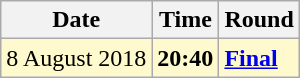<table class="wikitable">
<tr>
<th>Date</th>
<th>Time</th>
<th>Round</th>
</tr>
<tr style=background:lemonchiffon>
<td>8 August 2018</td>
<td><strong>20:40</strong></td>
<td><strong><a href='#'>Final</a></strong></td>
</tr>
</table>
